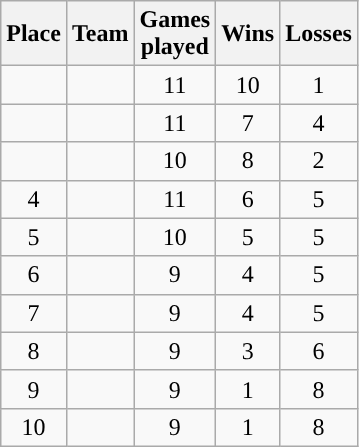<table class="wikitable" style="text-align:center;">
<tr>
<th>Place</th>
<th>Team</th>
<th>Games<br>played</th>
<th>Wins</th>
<th>Losses</th>
</tr>
<tr>
<td></td>
<td align=left></td>
<td>11</td>
<td>10</td>
<td>1</td>
</tr>
<tr>
<td></td>
<td align=left></td>
<td>11</td>
<td>7</td>
<td>4</td>
</tr>
<tr>
<td></td>
<td align=left></td>
<td>10</td>
<td>8</td>
<td>2</td>
</tr>
<tr>
<td>4</td>
<td align=left></td>
<td>11</td>
<td>6</td>
<td>5</td>
</tr>
<tr>
<td>5</td>
<td align=left></td>
<td>10</td>
<td>5</td>
<td>5</td>
</tr>
<tr>
<td>6</td>
<td align=left></td>
<td>9</td>
<td>4</td>
<td>5</td>
</tr>
<tr>
<td>7</td>
<td align=left></td>
<td>9</td>
<td>4</td>
<td>5</td>
</tr>
<tr>
<td>8</td>
<td align=left></td>
<td>9</td>
<td>3</td>
<td>6</td>
</tr>
<tr>
<td>9</td>
<td align=left></td>
<td>9</td>
<td>1</td>
<td>8</td>
</tr>
<tr>
<td>10</td>
<td align=left></td>
<td>9</td>
<td>1</td>
<td>8</td>
</tr>
</table>
